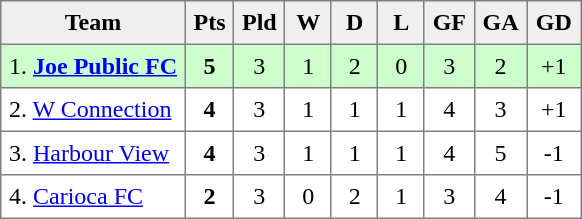<table style=border-collapse:collapse border=1 cellspacing=0 cellpadding=5>
<tr align=center bgcolor=#efefef>
<th>Team</th>
<th width=20>Pts</th>
<th width=20>Pld</th>
<th width=20>W</th>
<th width=20>D</th>
<th width=20>L</th>
<th width=20>GF</th>
<th width=20>GA</th>
<th width=25>GD</th>
</tr>
<tr align=center bgcolor=ccffcc>
<td align=left>1.  <strong><a href='#'>Joe Public FC</a></strong></td>
<td><strong>5</strong></td>
<td>3</td>
<td>1</td>
<td>2</td>
<td>0</td>
<td>3</td>
<td>2</td>
<td>+1</td>
</tr>
<tr align=center>
<td align=left>2.  <a href='#'>W Connection</a></td>
<td><strong>4</strong></td>
<td>3</td>
<td>1</td>
<td>1</td>
<td>1</td>
<td>4</td>
<td>3</td>
<td>+1</td>
</tr>
<tr align=center>
<td align=left>3.  <a href='#'>Harbour View</a></td>
<td><strong>4</strong></td>
<td>3</td>
<td>1</td>
<td>1</td>
<td>1</td>
<td>4</td>
<td>5</td>
<td>-1</td>
</tr>
<tr align=center>
<td align=left>4.  <a href='#'>Carioca FC</a></td>
<td><strong>2</strong></td>
<td>3</td>
<td>0</td>
<td>2</td>
<td>1</td>
<td>3</td>
<td>4</td>
<td>-1</td>
</tr>
</table>
